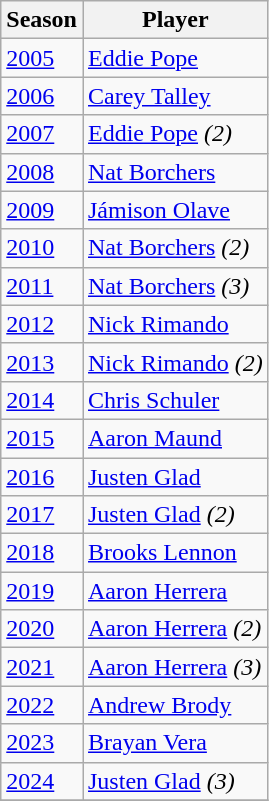<table class ="wikitable">
<tr>
<th>Season</th>
<th>Player</th>
</tr>
<tr>
<td><a href='#'>2005</a></td>
<td> <a href='#'>Eddie Pope</a></td>
</tr>
<tr>
<td><a href='#'>2006</a></td>
<td> <a href='#'>Carey Talley</a></td>
</tr>
<tr>
<td><a href='#'>2007</a></td>
<td> <a href='#'>Eddie Pope</a> <em>(2)</em></td>
</tr>
<tr>
<td><a href='#'>2008</a></td>
<td> <a href='#'>Nat Borchers</a></td>
</tr>
<tr>
<td><a href='#'>2009</a></td>
<td> <a href='#'>Jámison Olave</a></td>
</tr>
<tr>
<td><a href='#'>2010</a></td>
<td> <a href='#'>Nat Borchers</a> <em>(2)</em></td>
</tr>
<tr>
<td><a href='#'>2011</a></td>
<td> <a href='#'>Nat Borchers</a> <em>(3)</em></td>
</tr>
<tr>
<td><a href='#'>2012</a></td>
<td> <a href='#'>Nick Rimando</a></td>
</tr>
<tr>
<td><a href='#'>2013</a></td>
<td> <a href='#'>Nick Rimando</a> <em>(2)</em></td>
</tr>
<tr>
<td><a href='#'>2014</a></td>
<td> <a href='#'>Chris Schuler</a></td>
</tr>
<tr>
<td><a href='#'>2015</a></td>
<td> <a href='#'>Aaron Maund</a></td>
</tr>
<tr>
<td><a href='#'>2016</a></td>
<td> <a href='#'>Justen Glad</a></td>
</tr>
<tr>
<td><a href='#'>2017</a></td>
<td> <a href='#'>Justen Glad</a> <em>(2)</em></td>
</tr>
<tr>
<td><a href='#'>2018</a></td>
<td> <a href='#'>Brooks Lennon</a></td>
</tr>
<tr>
<td><a href='#'>2019</a></td>
<td> <a href='#'>Aaron Herrera</a></td>
</tr>
<tr>
<td><a href='#'>2020</a></td>
<td> <a href='#'>Aaron Herrera</a> <em>(2)</em></td>
</tr>
<tr>
<td><a href='#'>2021</a></td>
<td> <a href='#'>Aaron Herrera</a> <em>(3)</em></td>
</tr>
<tr>
<td><a href='#'>2022</a></td>
<td> <a href='#'>Andrew Brody</a></td>
</tr>
<tr>
<td><a href='#'>2023</a></td>
<td> <a href='#'>Brayan Vera</a></td>
</tr>
<tr>
<td><a href='#'>2024</a></td>
<td> <a href='#'>Justen Glad</a> <em>(3)</em></td>
</tr>
<tr>
</tr>
</table>
